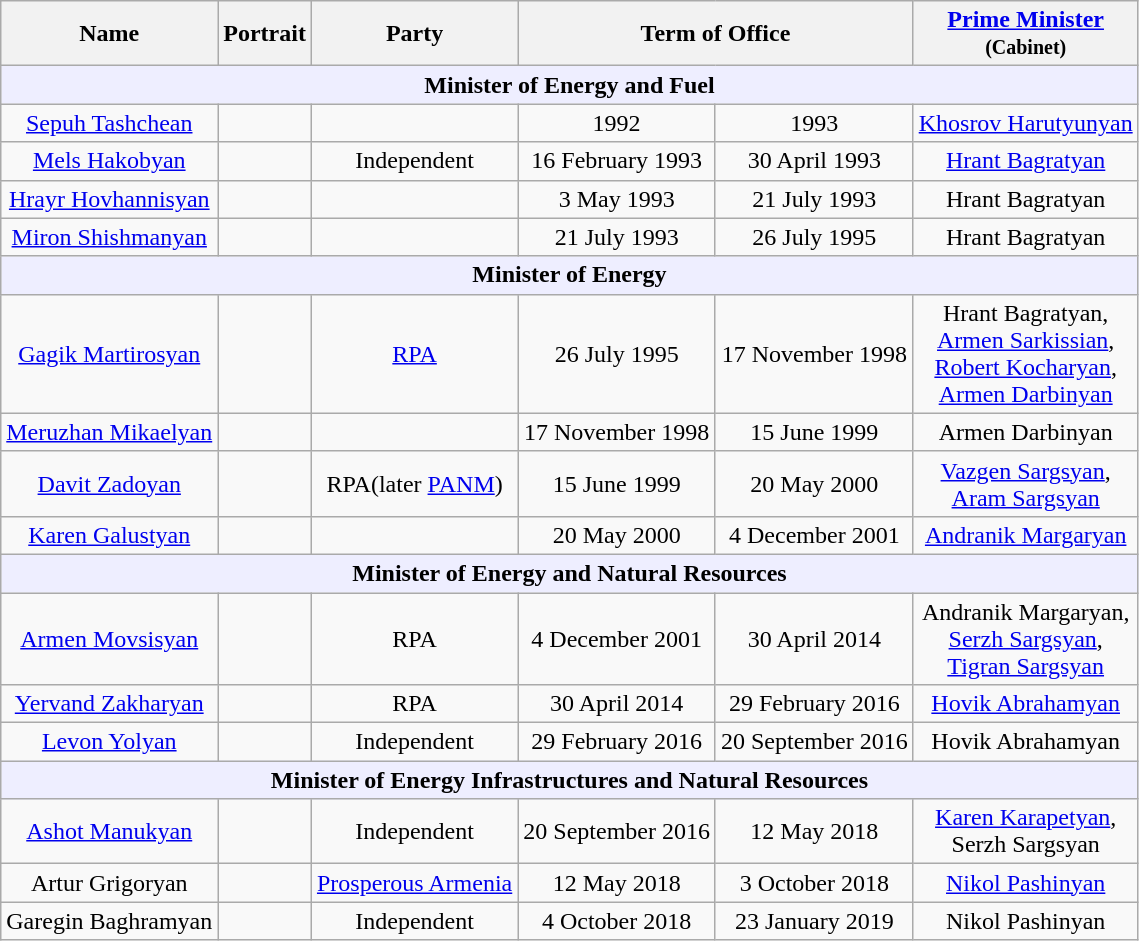<table class="wikitable" style="text-align:center;">
<tr>
<th>Name</th>
<th>Portrait</th>
<th>Party</th>
<th colspan=2>Term of Office</th>
<th><a href='#'>Prime Minister</a><br><small>(Cabinet)</small></th>
</tr>
<tr>
<th style="background:#EEEEFF" align="center" colspan="6">Minister of Energy and Fuel</th>
</tr>
<tr>
<td><a href='#'>Sepuh Tashchean</a></td>
<td></td>
<td></td>
<td>1992</td>
<td>1993</td>
<td><a href='#'>Khosrov Harutyunyan</a></td>
</tr>
<tr>
<td><a href='#'>Mels Hakobyan</a></td>
<td></td>
<td>Independent</td>
<td>16 February 1993</td>
<td>30 April 1993</td>
<td><a href='#'>Hrant Bagratyan</a></td>
</tr>
<tr>
<td><a href='#'>Hrayr Hovhannisyan</a></td>
<td></td>
<td></td>
<td>3 May 1993</td>
<td>21 July 1993</td>
<td>Hrant Bagratyan</td>
</tr>
<tr>
<td><a href='#'>Miron Shishmanyan</a></td>
<td></td>
<td></td>
<td>21 July 1993</td>
<td>26 July 1995</td>
<td>Hrant Bagratyan</td>
</tr>
<tr>
<th style="background:#EEEEFF" align="center" colspan="6">Minister of Energy</th>
</tr>
<tr>
<td><a href='#'>Gagik Martirosyan</a></td>
<td></td>
<td><a href='#'>RPA</a></td>
<td>26 July 1995</td>
<td>17 November 1998</td>
<td>Hrant Bagratyan,<br><a href='#'>Armen Sarkissian</a>,<br><a href='#'>Robert Kocharyan</a>,<br><a href='#'>Armen Darbinyan</a></td>
</tr>
<tr>
<td><a href='#'>Meruzhan Mikaelyan</a></td>
<td></td>
<td></td>
<td>17 November 1998</td>
<td>15 June 1999</td>
<td>Armen Darbinyan</td>
</tr>
<tr>
<td><a href='#'>Davit Zadoyan</a></td>
<td></td>
<td>RPA(later <a href='#'>PANM</a>)</td>
<td>15 June 1999</td>
<td>20 May 2000</td>
<td><a href='#'>Vazgen Sargsyan</a>,<br><a href='#'>Aram Sargsyan</a></td>
</tr>
<tr>
<td><a href='#'>Karen Galustyan</a></td>
<td></td>
<td></td>
<td>20 May 2000</td>
<td>4 December 2001</td>
<td><a href='#'>Andranik Margaryan</a></td>
</tr>
<tr>
<th style="background:#EEEEFF" align="center" colspan="6">Minister of Energy and Natural Resources</th>
</tr>
<tr>
<td><a href='#'>Armen Movsisyan</a></td>
<td></td>
<td>RPA</td>
<td>4 December 2001</td>
<td>30 April 2014</td>
<td>Andranik Margaryan,<br><a href='#'>Serzh Sargsyan</a>,<br><a href='#'>Tigran Sargsyan</a></td>
</tr>
<tr>
<td><a href='#'>Yervand Zakharyan</a></td>
<td></td>
<td>RPA</td>
<td>30 April 2014</td>
<td>29 February 2016</td>
<td><a href='#'>Hovik Abrahamyan</a></td>
</tr>
<tr>
<td><a href='#'>Levon Yolyan</a></td>
<td></td>
<td>Independent</td>
<td>29 February 2016</td>
<td>20 September 2016</td>
<td>Hovik Abrahamyan</td>
</tr>
<tr>
<th style="background:#EEEEFF" align="center" colspan="6">Minister of Energy Infrastructures and Natural Resources</th>
</tr>
<tr>
<td><a href='#'>Ashot Manukyan</a></td>
<td></td>
<td>Independent</td>
<td>20 September 2016</td>
<td>12 May 2018</td>
<td><a href='#'>Karen Karapetyan</a>,<br>Serzh Sargsyan</td>
</tr>
<tr>
<td>Artur Grigoryan</td>
<td></td>
<td><a href='#'>Prosperous Armenia</a></td>
<td>12 May 2018</td>
<td>3 October 2018</td>
<td><a href='#'>Nikol Pashinyan</a></td>
</tr>
<tr>
<td>Garegin Baghramyan</td>
<td></td>
<td>Independent</td>
<td>4 October 2018</td>
<td>23 January 2019</td>
<td>Nikol Pashinyan</td>
</tr>
</table>
